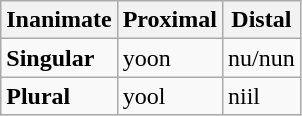<table class="wikitable">
<tr>
<th>Inanimate</th>
<th>Proximal</th>
<th>Distal</th>
</tr>
<tr>
<td><strong>Singular</strong></td>
<td>yoon</td>
<td>nu/nun</td>
</tr>
<tr>
<td><strong>Plural</strong></td>
<td>yool</td>
<td>niil</td>
</tr>
</table>
